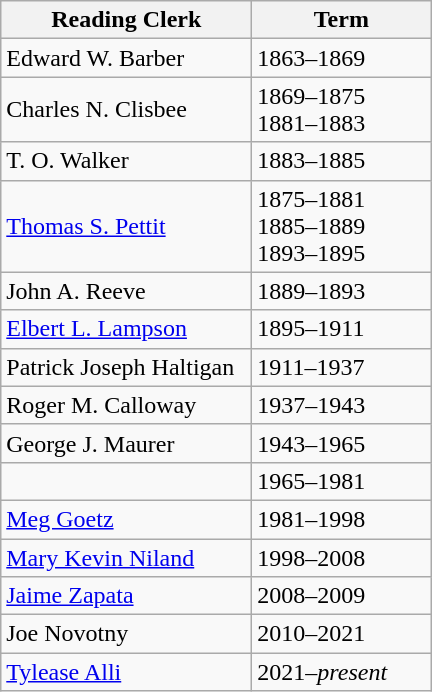<table class="wikitable">
<tr>
<th style="width:10em;">Reading Clerk</th>
<th style="width:7em;">Term</th>
</tr>
<tr>
<td>Edward W. Barber</td>
<td>1863–1869</td>
</tr>
<tr>
<td>Charles N. Clisbee</td>
<td>1869–1875<br>1881–1883</td>
</tr>
<tr>
<td>T. O. Walker</td>
<td>1883–1885</td>
</tr>
<tr>
<td><a href='#'>Thomas S. Pettit</a></td>
<td>1875–1881<br>1885–1889<br>1893–1895</td>
</tr>
<tr>
<td>John A. Reeve</td>
<td>1889–1893</td>
</tr>
<tr>
<td><a href='#'>Elbert L. Lampson</a></td>
<td>1895–1911</td>
</tr>
<tr>
<td>Patrick Joseph Haltigan</td>
<td>1911–1937</td>
</tr>
<tr>
<td>Roger M. Calloway</td>
<td>1937–1943</td>
</tr>
<tr>
<td>George J. Maurer</td>
<td>1943–1965</td>
</tr>
<tr>
<td></td>
<td>1965–1981</td>
</tr>
<tr>
<td><a href='#'>Meg Goetz</a></td>
<td>1981–1998</td>
</tr>
<tr>
<td><a href='#'>Mary Kevin Niland</a></td>
<td>1998–2008</td>
</tr>
<tr>
<td><a href='#'>Jaime Zapata</a></td>
<td>2008–2009</td>
</tr>
<tr>
<td>Joe Novotny</td>
<td>2010–2021</td>
</tr>
<tr>
<td><a href='#'>Tylease Alli</a></td>
<td>2021–<em>present</em></td>
</tr>
</table>
